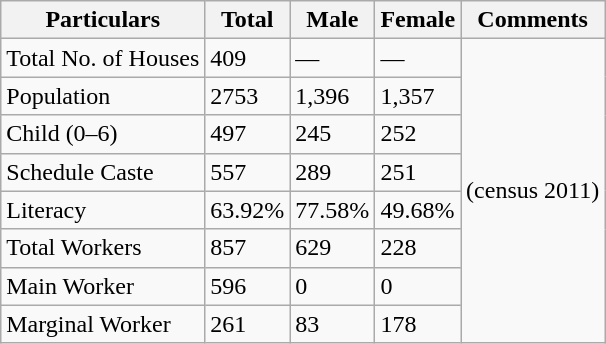<table class="wikitable">
<tr>
<th>Particulars</th>
<th>Total</th>
<th>Male</th>
<th>Female</th>
<th>Comments</th>
</tr>
<tr>
<td>Total No. of Houses</td>
<td>409</td>
<td>—</td>
<td>—</td>
<td rowspan=8>(census 2011)</td>
</tr>
<tr>
<td>Population</td>
<td>2753</td>
<td>1,396</td>
<td>1,357</td>
</tr>
<tr>
<td>Child (0–6)</td>
<td>497</td>
<td>245</td>
<td>252</td>
</tr>
<tr>
<td>Schedule Caste</td>
<td>557</td>
<td>289</td>
<td>251</td>
</tr>
<tr>
<td>Literacy</td>
<td>63.92%</td>
<td>77.58%</td>
<td>49.68%</td>
</tr>
<tr>
<td>Total Workers</td>
<td>857</td>
<td>629</td>
<td>228</td>
</tr>
<tr>
<td>Main Worker</td>
<td>596</td>
<td>0</td>
<td>0</td>
</tr>
<tr>
<td>Marginal Worker</td>
<td>261</td>
<td>83</td>
<td>178</td>
</tr>
</table>
